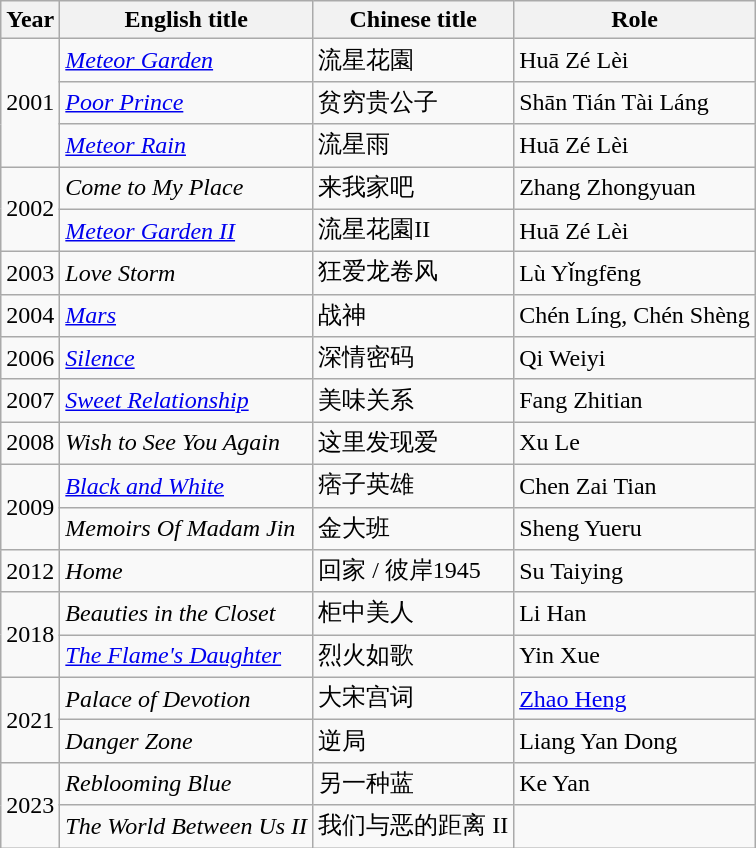<table class="wikitable sortable">
<tr>
<th>Year</th>
<th>English title</th>
<th>Chinese title</th>
<th>Role</th>
</tr>
<tr>
<td rowspan=3>2001</td>
<td><em><a href='#'>Meteor Garden</a></em></td>
<td>流星花園</td>
<td>Huā Zé Lèi</td>
</tr>
<tr>
<td><em><a href='#'>Poor Prince</a></em></td>
<td>贫穷贵公子</td>
<td>Shān Tián Tài Láng</td>
</tr>
<tr>
<td><em><a href='#'>Meteor Rain</a></em></td>
<td>流星雨</td>
<td>Huā Zé Lèi</td>
</tr>
<tr>
<td rowspan=2>2002</td>
<td><em>Come to My Place</em></td>
<td>来我家吧</td>
<td>Zhang Zhongyuan</td>
</tr>
<tr>
<td><em><a href='#'>Meteor Garden II</a></em></td>
<td>流星花園II</td>
<td>Huā Zé Lèi</td>
</tr>
<tr>
<td>2003</td>
<td><em>Love Storm</em></td>
<td>狂爱龙卷风</td>
<td>Lù Yǐngfēng</td>
</tr>
<tr>
<td>2004</td>
<td><em><a href='#'>Mars</a></em></td>
<td>战神</td>
<td>Chén Líng, Chén Shèng</td>
</tr>
<tr>
<td>2006</td>
<td><em><a href='#'>Silence</a></em></td>
<td>深情密码</td>
<td>Qi Weiyi</td>
</tr>
<tr>
<td>2007</td>
<td><em><a href='#'>Sweet Relationship</a></em></td>
<td>美味关系</td>
<td>Fang Zhitian</td>
</tr>
<tr>
<td>2008</td>
<td><em>Wish to See You Again</em></td>
<td>这里发现爱</td>
<td>Xu Le</td>
</tr>
<tr>
<td rowspan=2>2009</td>
<td><em><a href='#'>Black and White</a></em></td>
<td>痞子英雄</td>
<td>Chen Zai Tian</td>
</tr>
<tr>
<td><em>Memoirs Of Madam Jin</em></td>
<td>金大班</td>
<td>Sheng Yueru</td>
</tr>
<tr>
<td>2012</td>
<td><em>Home</em></td>
<td>回家 / 彼岸1945</td>
<td>Su Taiying</td>
</tr>
<tr>
<td rowspan=2>2018</td>
<td><em>Beauties in the Closet</em></td>
<td>柜中美人</td>
<td>Li Han</td>
</tr>
<tr>
<td><em><a href='#'>The Flame's Daughter</a></em></td>
<td>烈火如歌</td>
<td>Yin Xue</td>
</tr>
<tr>
<td rowspan="2">2021</td>
<td><em>Palace of Devotion</em></td>
<td>大宋宫词</td>
<td><a href='#'>Zhao Heng</a></td>
</tr>
<tr>
<td><em>Danger Zone</em></td>
<td>逆局</td>
<td>Liang Yan Dong</td>
</tr>
<tr>
<td rowspan="2">2023</td>
<td><em>Reblooming Blue</em></td>
<td>另一种蓝</td>
<td>Ke Yan</td>
</tr>
<tr>
<td><em>The World Between Us II</em></td>
<td>我们与恶的距离 II</td>
<td></td>
</tr>
</table>
